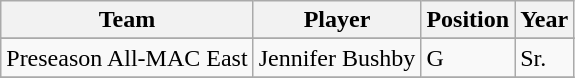<table class="wikitable" border="1">
<tr align=center>
<th style= >Team</th>
<th style= >Player</th>
<th style= >Position</th>
<th style= >Year</th>
</tr>
<tr align="center">
</tr>
<tr>
<td>Preseason All-MAC East</td>
<td>Jennifer Bushby</td>
<td>G</td>
<td>Sr.</td>
</tr>
<tr>
</tr>
</table>
